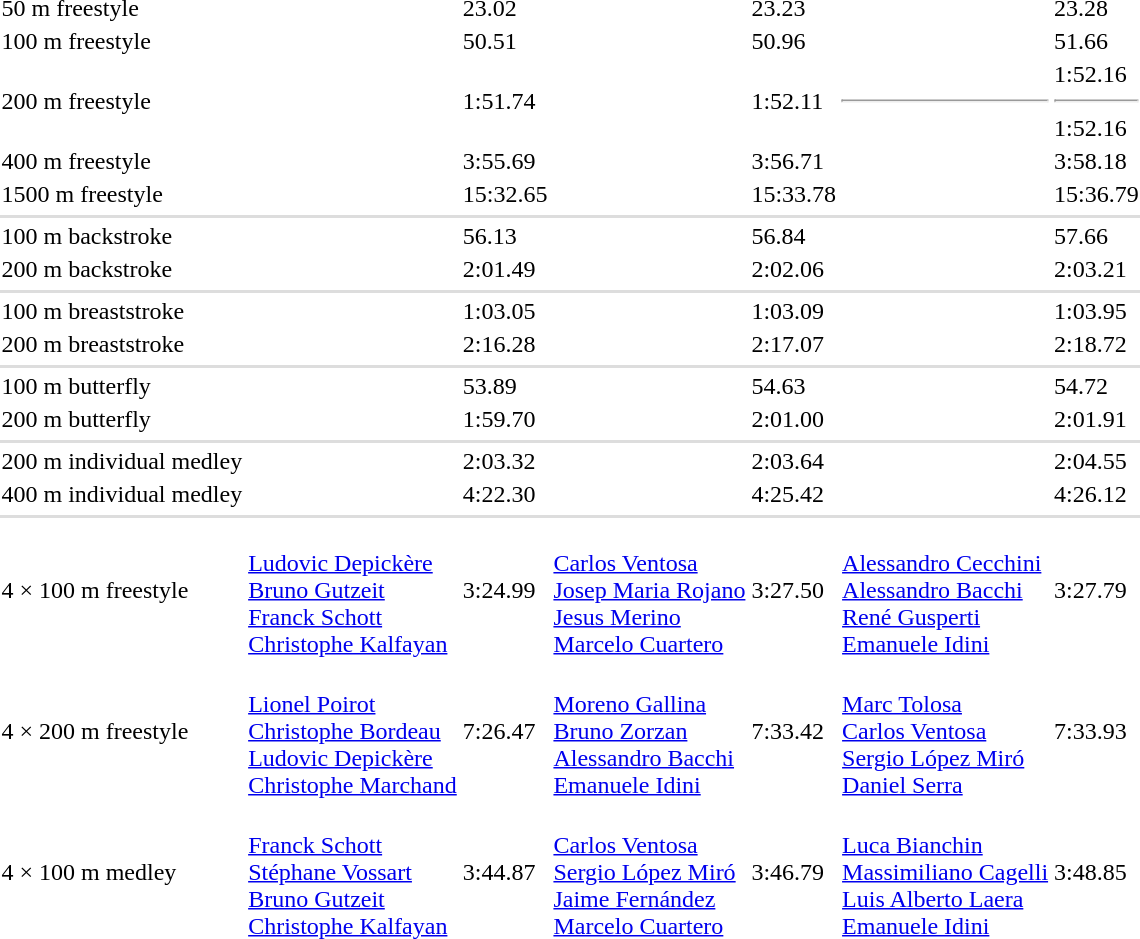<table>
<tr>
<td>50 m freestyle</td>
<td></td>
<td>23.02</td>
<td></td>
<td>23.23</td>
<td></td>
<td>23.28</td>
</tr>
<tr>
<td>100 m freestyle</td>
<td></td>
<td>50.51</td>
<td></td>
<td>50.96</td>
<td></td>
<td>51.66</td>
</tr>
<tr>
<td>200 m freestyle</td>
<td></td>
<td>1:51.74</td>
<td></td>
<td>1:52.11</td>
<td><hr></td>
<td>1:52.16<hr>1:52.16</td>
</tr>
<tr>
<td>400 m freestyle</td>
<td></td>
<td>3:55.69</td>
<td></td>
<td>3:56.71</td>
<td></td>
<td>3:58.18</td>
</tr>
<tr>
<td>1500 m freestyle</td>
<td></td>
<td>15:32.65</td>
<td></td>
<td>15:33.78</td>
<td></td>
<td>15:36.79</td>
</tr>
<tr>
</tr>
<tr bgcolor=#ddd>
<td colspan=7></td>
</tr>
<tr>
<td>100 m backstroke</td>
<td></td>
<td>56.13</td>
<td></td>
<td>56.84</td>
<td></td>
<td>57.66</td>
</tr>
<tr>
<td>200 m backstroke</td>
<td></td>
<td>2:01.49</td>
<td></td>
<td>2:02.06</td>
<td></td>
<td>2:03.21</td>
</tr>
<tr>
</tr>
<tr bgcolor=#ddd>
<td colspan=7></td>
</tr>
<tr>
<td>100 m breaststroke</td>
<td></td>
<td>1:03.05</td>
<td></td>
<td>1:03.09</td>
<td></td>
<td>1:03.95</td>
</tr>
<tr>
<td>200 m breaststroke</td>
<td></td>
<td>2:16.28</td>
<td></td>
<td>2:17.07</td>
<td></td>
<td>2:18.72</td>
</tr>
<tr>
</tr>
<tr bgcolor=#ddd>
<td colspan=7></td>
</tr>
<tr>
<td>100 m butterfly</td>
<td></td>
<td>53.89</td>
<td></td>
<td>54.63</td>
<td></td>
<td>54.72</td>
</tr>
<tr>
<td>200 m butterfly</td>
<td></td>
<td>1:59.70</td>
<td></td>
<td>2:01.00</td>
<td></td>
<td>2:01.91</td>
</tr>
<tr>
</tr>
<tr bgcolor=#ddd>
<td colspan=7></td>
</tr>
<tr>
<td>200 m individual medley</td>
<td></td>
<td>2:03.32</td>
<td></td>
<td>2:03.64</td>
<td></td>
<td>2:04.55</td>
</tr>
<tr>
<td>400 m individual medley</td>
<td></td>
<td>4:22.30</td>
<td></td>
<td>4:25.42</td>
<td></td>
<td>4:26.12</td>
</tr>
<tr>
</tr>
<tr bgcolor=#ddd>
<td colspan=7></td>
</tr>
<tr>
<td>4 × 100 m freestyle</td>
<td><br><a href='#'>Ludovic Depickère</a><br><a href='#'>Bruno Gutzeit</a><br><a href='#'>Franck Schott</a><br><a href='#'>Christophe Kalfayan</a></td>
<td>3:24.99</td>
<td><br><a href='#'>Carlos Ventosa</a><br><a href='#'>Josep Maria Rojano</a><br><a href='#'>Jesus Merino</a><br><a href='#'>Marcelo Cuartero</a></td>
<td>3:27.50</td>
<td><br><a href='#'>Alessandro Cecchini</a><br><a href='#'>Alessandro Bacchi</a><br><a href='#'>René Gusperti</a><br><a href='#'>Emanuele Idini</a></td>
<td>3:27.79</td>
</tr>
<tr>
<td>4 × 200 m freestyle</td>
<td><br><a href='#'>Lionel Poirot</a><br><a href='#'>Christophe Bordeau</a><br><a href='#'>Ludovic Depickère</a><br><a href='#'>Christophe Marchand</a></td>
<td>7:26.47</td>
<td><br><a href='#'>Moreno Gallina</a><br><a href='#'>Bruno Zorzan</a><br><a href='#'>Alessandro Bacchi</a><br><a href='#'>Emanuele Idini</a></td>
<td>7:33.42</td>
<td><br><a href='#'>Marc Tolosa</a><br><a href='#'>Carlos Ventosa</a><br><a href='#'>Sergio López Miró</a><br><a href='#'>Daniel Serra</a></td>
<td>7:33.93</td>
</tr>
<tr>
<td>4 × 100 m medley</td>
<td><br><a href='#'>Franck Schott</a><br><a href='#'>Stéphane Vossart</a><br><a href='#'>Bruno Gutzeit</a><br><a href='#'>Christophe Kalfayan</a></td>
<td>3:44.87</td>
<td><br><a href='#'>Carlos Ventosa</a><br><a href='#'>Sergio López Miró</a><br><a href='#'>Jaime Fernández</a><br><a href='#'>Marcelo Cuartero</a></td>
<td>3:46.79</td>
<td><br><a href='#'>Luca Bianchin</a><br><a href='#'>Massimiliano Cagelli</a><br><a href='#'>Luis Alberto Laera</a><br><a href='#'>Emanuele Idini</a></td>
<td>3:48.85</td>
</tr>
</table>
